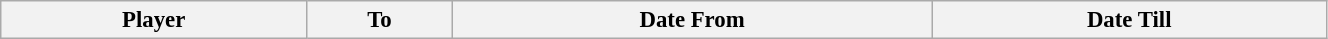<table class="wikitable sortable" style="text-align:center; font-size:95%;width:70%; text-align:left">
<tr>
<th>Player</th>
<th>To</th>
<th>Date From</th>
<th>Date Till</th>
</tr>
</table>
